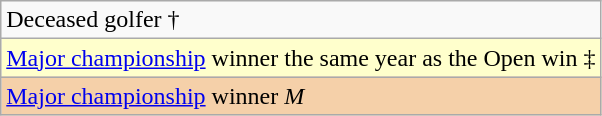<table class="wikitable">
<tr>
<td>Deceased golfer †</td>
</tr>
<tr>
<td style="background:#ffc;"><a href='#'>Major championship</a> winner the same year as the Open win ‡</td>
</tr>
<tr>
<td style="background: #F5D0A9"><a href='#'>Major championship</a> winner <em>M</em></td>
</tr>
</table>
